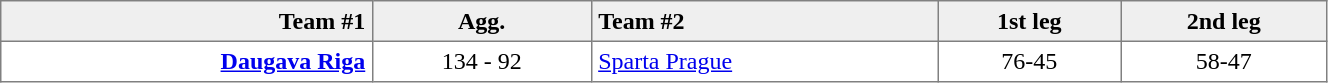<table border=1 cellspacing=0 cellpadding=4 style="border-collapse: collapse;" width=70%>
<tr bgcolor="efefef">
<th align=right>Team #1</th>
<th>Agg.</th>
<th align=left>Team #2</th>
<th>1st leg</th>
<th>2nd leg</th>
</tr>
<tr>
<td align=right><strong><a href='#'>Daugava Riga</a></strong> </td>
<td align=center>134 - 92</td>
<td> <a href='#'>Sparta Prague</a></td>
<td align=center>76-45</td>
<td align=center>58-47</td>
</tr>
</table>
